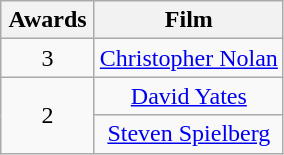<table class="wikitable" style="text-align: center">
<tr>
<th scope="col" width="55">Awards</th>
<th scope="col">Film</th>
</tr>
<tr>
<td>3</td>
<td><a href='#'>Christopher Nolan</a></td>
</tr>
<tr>
<td rowspan=2>2</td>
<td><a href='#'>David Yates</a></td>
</tr>
<tr>
<td><a href='#'>Steven Spielberg</a></td>
</tr>
</table>
